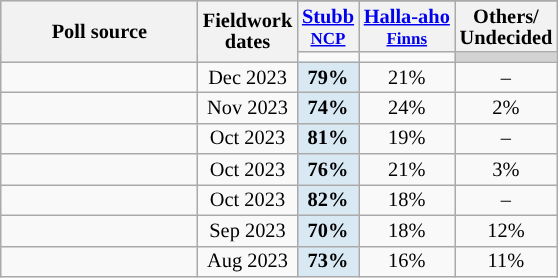<table class="wikitable mw-collapsible mw-collapsed" style="text-align:center;font-size:85%;line-height:14px;">
<tr bgcolor="lightgray">
<th rowspan="3" style="width:125px;">Poll source</th>
<th rowspan="3">Fieldwork<br>dates</th>
</tr>
<tr>
<th><a href='#'>Stubb</a><br><small><a href='#'>NCP</a></small></th>
<th><a href='#'>Halla-aho</a><br><small><a href='#'>Finns</a></small></th>
<th>Others/<br>Undecided</th>
</tr>
<tr>
<td></td>
<td></td>
<td bgcolor="lightgray"></td>
</tr>
<tr>
<td></td>
<td>Dec 2023</td>
<td style="background:#D9E9F4;"><strong>79%</strong></td>
<td>21%</td>
<td>–</td>
</tr>
<tr>
<td></td>
<td>Nov 2023</td>
<td style="background:#D9E9F4;"><strong>74%</strong></td>
<td>24%</td>
<td>2%</td>
</tr>
<tr>
<td></td>
<td>Oct 2023</td>
<td style="background:#D9E9F4;"><strong>81%</strong></td>
<td>19%</td>
<td>–</td>
</tr>
<tr>
<td></td>
<td>Oct 2023</td>
<td style="background:#D9E9F4;"><strong>76%</strong></td>
<td>21%</td>
<td>3%</td>
</tr>
<tr>
<td></td>
<td>Oct 2023</td>
<td style="background:#D9E9F4;"><strong>82%</strong></td>
<td>18%</td>
<td>–</td>
</tr>
<tr>
<td></td>
<td>Sep 2023</td>
<td style="background:#D9E9F4;"><strong>70%</strong></td>
<td>18%</td>
<td>12%</td>
</tr>
<tr>
<td></td>
<td>Aug 2023</td>
<td style="background:#D9E9F4;"><strong>73%</strong></td>
<td>16%</td>
<td>11%</td>
</tr>
</table>
